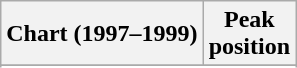<table class="wikitable sortable plainrowheaders">
<tr>
<th>Chart (1997–1999)</th>
<th>Peak<br>position</th>
</tr>
<tr>
</tr>
<tr>
</tr>
</table>
